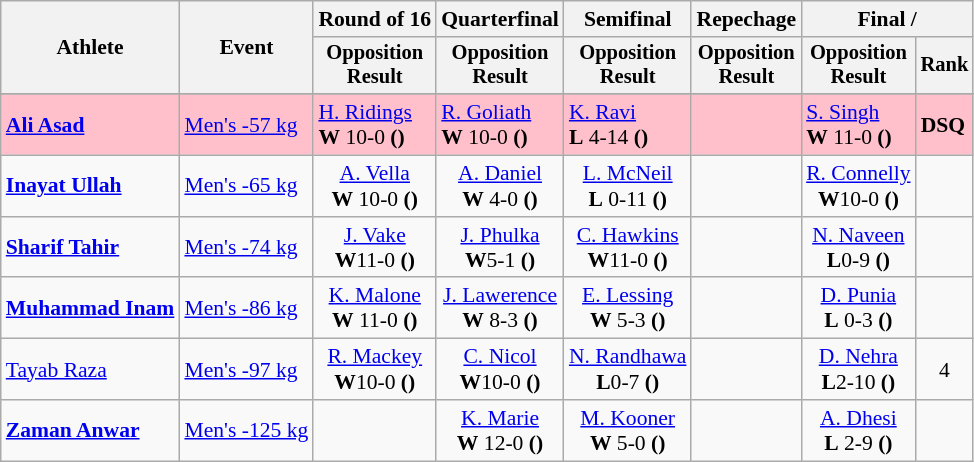<table class="wikitable" style="font-size:90%;">
<tr>
<th rowspan=2>Athlete</th>
<th rowspan=2>Event</th>
<th>Round of 16</th>
<th>Quarterfinal</th>
<th>Semifinal</th>
<th>Repechage</th>
<th colspan=2>Final / </th>
</tr>
<tr style="font-size: 95%">
<th>Opposition<br>Result</th>
<th>Opposition<br>Result</th>
<th>Opposition<br>Result</th>
<th>Opposition<br>Result</th>
<th>Opposition<br>Result</th>
<th>Rank</th>
</tr>
<tr align=center>
</tr>
<tr bgcolor=pink>
<td align=left><strong><a href='#'>Ali Asad</a></strong></td>
<td align=left><a href='#'>Men's -57 kg</a></td>
<td> <a href='#'>H. Ridings</a><br><strong>W</strong> 10-0 <strong>()</strong></td>
<td> <a href='#'>R. Goliath</a><br><strong>W</strong> 10-0 <strong>()</strong></td>
<td> <a href='#'>K. Ravi</a><br><strong>L</strong> 4-14 <strong>()</strong></td>
<td></td>
<td> <a href='#'>S. Singh</a><br><strong>W</strong> 11-0 <strong>()</strong></td>
<td><strong>DSQ</strong></td>
</tr>
<tr align=center>
<td align=left><strong><a href='#'>Inayat Ullah</a></strong></td>
<td align=left><a href='#'>Men's -65 kg</a></td>
<td> <a href='#'>A. Vella</a><br><strong>W</strong> 10-0 <strong>()</strong></td>
<td> <a href='#'>A. Daniel</a><br><strong>W</strong> 4-0 <strong>()</strong></td>
<td> <a href='#'>L. McNeil</a><br><strong>L</strong> 0-11 <strong>()</strong></td>
<td></td>
<td> <a href='#'>R. Connelly</a><br><strong>W</strong>10-0 <strong>()</strong></td>
<td></td>
</tr>
<tr align=center>
<td align=left><strong><a href='#'>Sharif Tahir</a></strong></td>
<td align=left><a href='#'>Men's -74 kg</a></td>
<td> <a href='#'>J. Vake</a><br><strong>W</strong>11-0 <strong>()</strong></td>
<td> <a href='#'>J. Phulka</a><br><strong>W</strong>5-1 <strong>()</strong></td>
<td> <a href='#'>C. Hawkins</a><br><strong>W</strong>11-0 <strong>()</strong></td>
<td></td>
<td> <a href='#'>N. Naveen</a><br><strong>L</strong>0-9 <strong>()</strong></td>
<td></td>
</tr>
<tr align=center>
<td align=left><strong><a href='#'>Muhammad Inam</a></strong></td>
<td align=left><a href='#'>Men's -86 kg</a></td>
<td> <a href='#'>K. Malone</a><br><strong>W</strong> 11-0 <strong>()</strong></td>
<td> <a href='#'>J. Lawerence</a><br><strong>W</strong> 8-3 <strong>()</strong></td>
<td> <a href='#'>E. Lessing</a><br><strong>W</strong> 5-3 <strong>()</strong></td>
<td></td>
<td> <a href='#'>D. Punia</a><br><strong>L</strong> 0-3 <strong>()</strong></td>
<td></td>
</tr>
<tr align=center>
<td align=left><a href='#'>Tayab Raza</a></td>
<td align=left><a href='#'>Men's -97 kg</a></td>
<td> <a href='#'>R. Mackey</a><br><strong>W</strong>10-0 <strong>()</strong></td>
<td> <a href='#'>C. Nicol</a><br><strong>W</strong>10-0 <strong>()</strong></td>
<td> <a href='#'>N. Randhawa</a><br><strong>L</strong>0-7 <strong>()</strong></td>
<td></td>
<td> <a href='#'>D. Nehra</a><br><strong>L</strong>2-10 <strong>()</strong></td>
<td>4</td>
</tr>
<tr align=center>
<td align=left><strong><a href='#'>Zaman Anwar</a></strong></td>
<td align=left><a href='#'>Men's -125 kg</a></td>
<td></td>
<td> <a href='#'>K. Marie</a><br><strong>W</strong> 12-0 <strong>()</strong></td>
<td> <a href='#'>M. Kooner</a><br><strong>W</strong> 5-0 <strong>()</strong></td>
<td></td>
<td> <a href='#'>A. Dhesi</a><br><strong>L</strong> 2-9 <strong>()</strong></td>
<td></td>
</tr>
</table>
